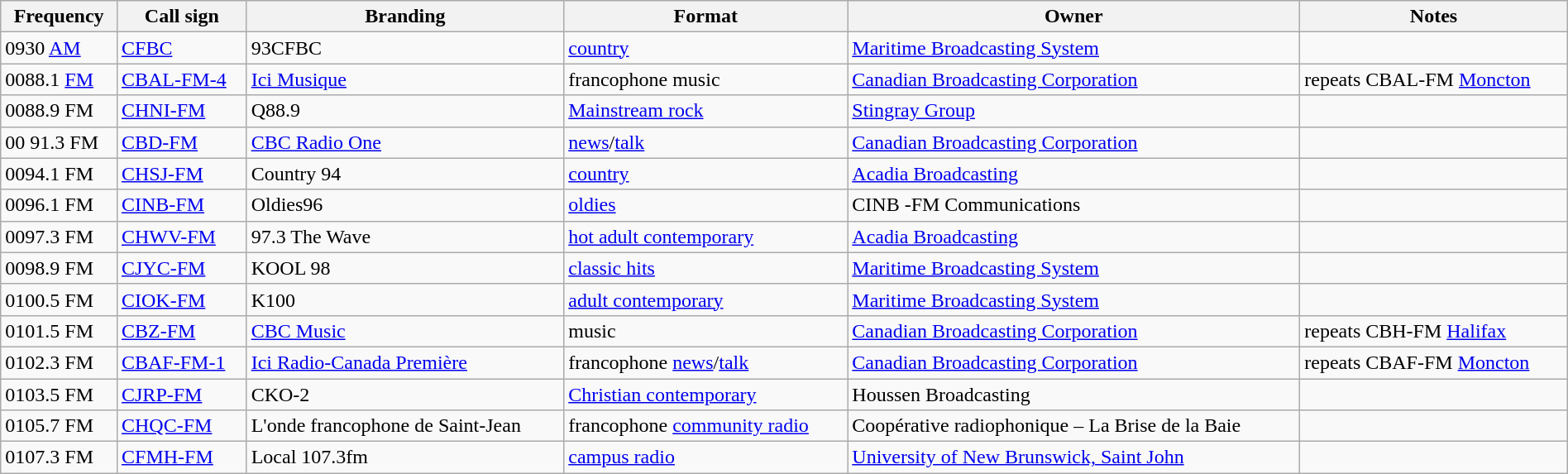<table class="wikitable sortable"  width="100%">
<tr>
<th>Frequency</th>
<th>Call sign</th>
<th>Branding</th>
<th>Format</th>
<th>Owner</th>
<th>Notes</th>
</tr>
<tr>
<td><span>0</span>930 <a href='#'>AM</a></td>
<td><a href='#'>CFBC</a></td>
<td>93CFBC</td>
<td><a href='#'>country</a></td>
<td><a href='#'>Maritime Broadcasting System</a></td>
<td></td>
</tr>
<tr>
<td><span>00</span>88.1 <a href='#'>FM</a></td>
<td><a href='#'>CBAL-FM-4</a></td>
<td><a href='#'>Ici Musique</a></td>
<td>francophone music</td>
<td><a href='#'>Canadian Broadcasting Corporation</a></td>
<td>repeats CBAL-FM <a href='#'>Moncton</a></td>
</tr>
<tr>
<td><span>00</span>88.9 FM</td>
<td><a href='#'>CHNI-FM</a></td>
<td>Q88.9</td>
<td><a href='#'>Mainstream rock</a></td>
<td><a href='#'>Stingray Group</a></td>
<td></td>
</tr>
<tr>
<td><span>00</span> 91.3 FM</td>
<td><a href='#'>CBD-FM</a></td>
<td><a href='#'>CBC Radio One</a></td>
<td><a href='#'>news</a>/<a href='#'>talk</a></td>
<td><a href='#'>Canadian Broadcasting Corporation</a></td>
<td></td>
</tr>
<tr>
<td><span>00</span>94.1 FM</td>
<td><a href='#'>CHSJ-FM</a></td>
<td>Country 94</td>
<td><a href='#'>country</a></td>
<td><a href='#'>Acadia Broadcasting</a></td>
<td></td>
</tr>
<tr>
<td><span>00</span>96.1 FM</td>
<td><a href='#'>CINB-FM</a></td>
<td>Oldies96</td>
<td><a href='#'>oldies</a></td>
<td>CINB -FM Communications</td>
<td></td>
</tr>
<tr>
<td><span>00</span>97.3 FM</td>
<td><a href='#'>CHWV-FM</a></td>
<td>97.3 The Wave</td>
<td><a href='#'>hot adult contemporary</a></td>
<td><a href='#'>Acadia Broadcasting</a></td>
<td></td>
</tr>
<tr>
<td><span>00</span>98.9 FM</td>
<td><a href='#'>CJYC-FM</a></td>
<td>KOOL 98</td>
<td><a href='#'>classic hits</a></td>
<td><a href='#'>Maritime Broadcasting System</a></td>
<td></td>
</tr>
<tr>
<td><span>0</span>100.5 FM</td>
<td><a href='#'>CIOK-FM</a></td>
<td>K100</td>
<td><a href='#'>adult contemporary</a></td>
<td><a href='#'>Maritime Broadcasting System</a></td>
<td></td>
</tr>
<tr>
<td><span>0</span>101.5 FM</td>
<td><a href='#'>CBZ-FM</a></td>
<td><a href='#'>CBC Music</a></td>
<td>music</td>
<td><a href='#'>Canadian Broadcasting Corporation</a></td>
<td>repeats CBH-FM <a href='#'>Halifax</a></td>
</tr>
<tr>
<td><span>0</span>102.3 FM</td>
<td><a href='#'>CBAF-FM-1</a></td>
<td><a href='#'>Ici Radio-Canada Première</a></td>
<td>francophone <a href='#'>news</a>/<a href='#'>talk</a></td>
<td><a href='#'>Canadian Broadcasting Corporation</a></td>
<td>repeats CBAF-FM <a href='#'>Moncton</a></td>
</tr>
<tr>
<td><span>0</span>103.5 FM</td>
<td><a href='#'>CJRP-FM</a></td>
<td>CKO-2</td>
<td><a href='#'>Christian contemporary</a></td>
<td>Houssen Broadcasting</td>
<td></td>
</tr>
<tr>
<td><span>0</span>105.7 FM</td>
<td><a href='#'>CHQC-FM</a></td>
<td>L'onde francophone de Saint-Jean</td>
<td>francophone <a href='#'>community radio</a></td>
<td>Coopérative radiophonique – La Brise de la Baie</td>
<td></td>
</tr>
<tr>
<td><span>0</span>107.3 FM</td>
<td><a href='#'>CFMH-FM</a></td>
<td>Local 107.3fm</td>
<td><a href='#'>campus radio</a></td>
<td><a href='#'>University of New Brunswick, Saint John</a></td>
<td></td>
</tr>
</table>
